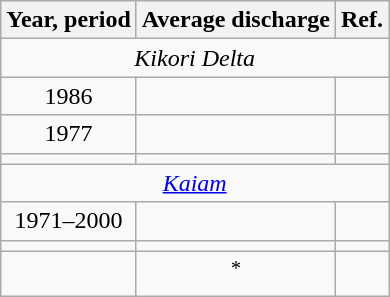<table class="wikitable" style="text-align:center;">
<tr>
<th>Year, period</th>
<th>Average discharge</th>
<th>Ref.</th>
</tr>
<tr>
<td colspan="3"><em>Kikori Delta</em><br></td>
</tr>
<tr>
<td>1986</td>
<td></td>
<td></td>
</tr>
<tr>
<td>1977</td>
<td></td>
<td></td>
</tr>
<tr>
<td></td>
<td></td>
<td></td>
</tr>
<tr>
<td colspan="3"><em><a href='#'>Kaiam</a> </em><br></td>
</tr>
<tr>
<td>1971–2000</td>
<td></td>
<td></td>
</tr>
<tr>
<td></td>
<td></td>
<td></td>
</tr>
<tr>
<td></td>
<td><sup>*</sup></td>
<td></td>
</tr>
</table>
